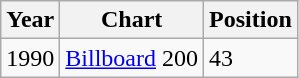<table class="wikitable">
<tr>
<th align="left">Year</th>
<th align="left">Chart</th>
<th align="left">Position</th>
</tr>
<tr>
<td align="left">1990</td>
<td align="left"><a href='#'>Billboard</a> 200</td>
<td align="left">43</td>
</tr>
</table>
